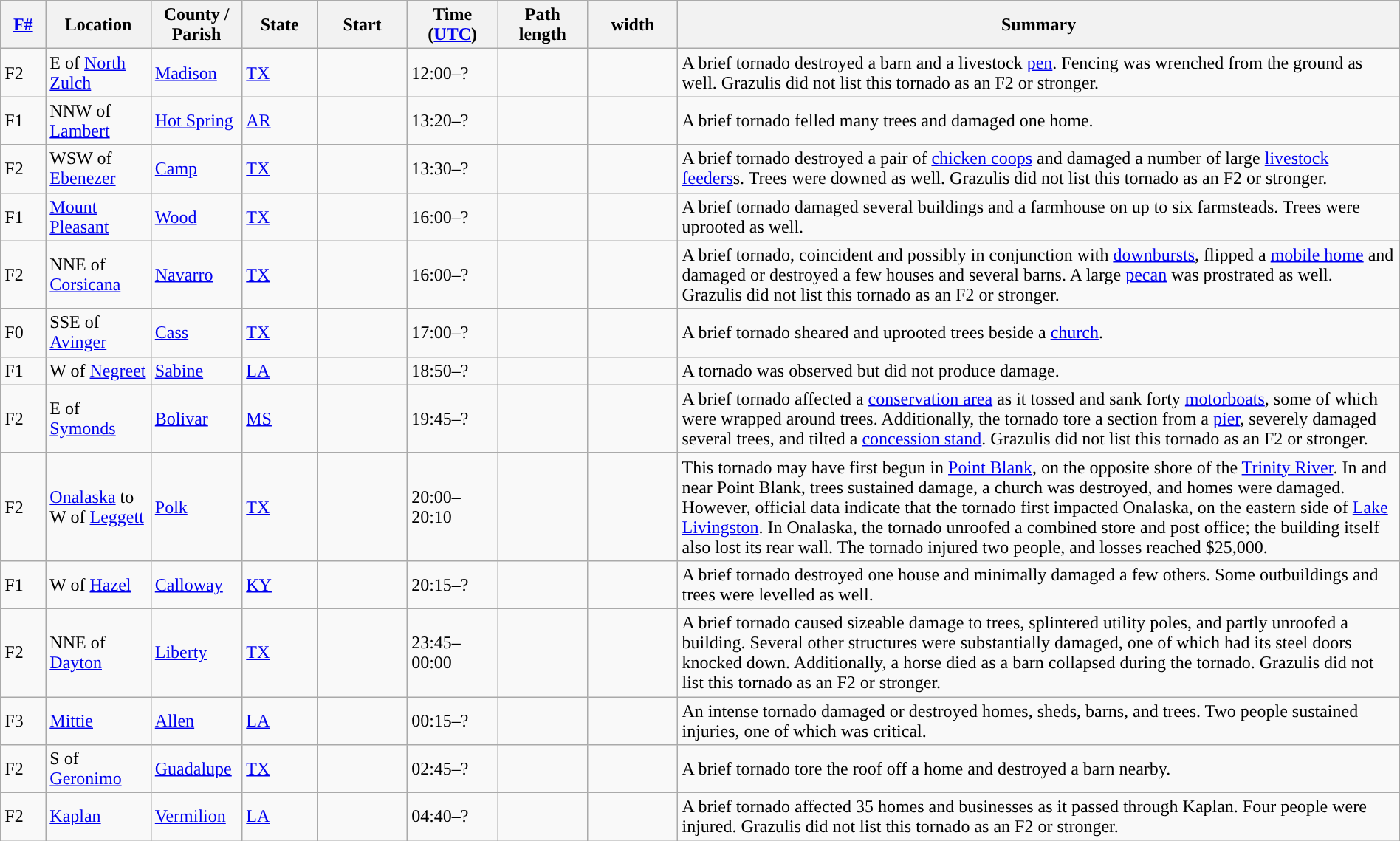<table class="wikitable sortable" style="width:100%;">
<tr>
<th scope="col"  style="width:3%; text-align:center;"><a href='#'>F#</a></th>
<th scope="col"  style="width:7%; text-align:center;" class="unsortable">Location</th>
<th scope="col"  style="width:6%; text-align:center;" class="unsortable">County / Parish</th>
<th scope="col"  style="width:5%; text-align:center;">State</th>
<th scope="col"  style="width:6%; text-align:center;">Start </th>
<th scope="col"  style="width:6%; text-align:center;">Time (<a href='#'>UTC</a>)</th>
<th scope="col"  style="width:6%; text-align:center;">Path length</th>
<th scope="col"  style="width:6%; text-align:center;"> width</th>
<th scope="col" class="unsortable" style="width:48%; text-align:center;">Summary</th>
</tr>
<tr>
<td>F2</td>
<td>E of <a href='#'>North Zulch</a></td>
<td><a href='#'>Madison</a></td>
<td><a href='#'>TX</a></td>
<td></td>
<td>12:00–?</td>
<td></td>
<td></td>
<td>A brief tornado destroyed a barn and a livestock <a href='#'>pen</a>. Fencing was wrenched from the ground as well. Grazulis did not list this tornado as an F2 or stronger.</td>
</tr>
<tr>
<td>F1</td>
<td>NNW of <a href='#'>Lambert</a></td>
<td><a href='#'>Hot Spring</a></td>
<td><a href='#'>AR</a></td>
<td></td>
<td>13:20–?</td>
<td></td>
<td></td>
<td>A brief tornado felled many trees and damaged one home.</td>
</tr>
<tr>
<td>F2</td>
<td>WSW of <a href='#'>Ebenezer</a></td>
<td><a href='#'>Camp</a></td>
<td><a href='#'>TX</a></td>
<td></td>
<td>13:30–?</td>
<td></td>
<td></td>
<td>A brief tornado destroyed a pair of <a href='#'>chicken coops</a> and damaged a number of large <a href='#'>livestock feeders</a>s. Trees were downed as well. Grazulis did not list this tornado as an F2 or stronger.</td>
</tr>
<tr>
<td>F1</td>
<td><a href='#'>Mount Pleasant</a></td>
<td><a href='#'>Wood</a></td>
<td><a href='#'>TX</a></td>
<td></td>
<td>16:00–?</td>
<td></td>
<td></td>
<td>A brief tornado damaged several buildings and a farmhouse on up to six farmsteads. Trees were uprooted as well.</td>
</tr>
<tr>
<td>F2</td>
<td>NNE of <a href='#'>Corsicana</a></td>
<td><a href='#'>Navarro</a></td>
<td><a href='#'>TX</a></td>
<td></td>
<td>16:00–?</td>
<td></td>
<td></td>
<td>A brief tornado, coincident and possibly in conjunction with <a href='#'>downbursts</a>, flipped a <a href='#'>mobile home</a> and damaged or destroyed a few houses and several barns. A large <a href='#'>pecan</a> was prostrated as well. Grazulis did not list this tornado as an F2 or stronger.</td>
</tr>
<tr>
<td>F0</td>
<td>SSE of <a href='#'>Avinger</a></td>
<td><a href='#'>Cass</a></td>
<td><a href='#'>TX</a></td>
<td></td>
<td>17:00–?</td>
<td></td>
<td></td>
<td>A brief tornado sheared and uprooted trees beside a <a href='#'>church</a>.</td>
</tr>
<tr>
<td>F1</td>
<td>W of <a href='#'>Negreet</a></td>
<td><a href='#'>Sabine</a></td>
<td><a href='#'>LA</a></td>
<td></td>
<td>18:50–?</td>
<td></td>
<td></td>
<td>A tornado was observed but did not produce damage.</td>
</tr>
<tr>
<td>F2</td>
<td>E of <a href='#'>Symonds</a></td>
<td><a href='#'>Bolivar</a></td>
<td><a href='#'>MS</a></td>
<td></td>
<td>19:45–?</td>
<td></td>
<td></td>
<td>A brief tornado affected a  <a href='#'>conservation area</a> as it tossed and sank forty <a href='#'>motorboats</a>, some of which were wrapped around trees. Additionally, the tornado tore a section from a  <a href='#'>pier</a>, severely damaged several trees, and tilted a <a href='#'>concession stand</a>. Grazulis did not list this tornado as an F2 or stronger.</td>
</tr>
<tr>
<td>F2</td>
<td><a href='#'>Onalaska</a> to W of <a href='#'>Leggett</a></td>
<td><a href='#'>Polk</a></td>
<td><a href='#'>TX</a></td>
<td></td>
<td>20:00–20:10</td>
<td></td>
<td></td>
<td>This tornado may have first begun in <a href='#'>Point Blank</a>, on the opposite shore of the <a href='#'>Trinity River</a>. In and near Point Blank, trees sustained damage, a church was destroyed, and homes were damaged. However, official data indicate that the tornado first impacted Onalaska, on the eastern side of <a href='#'>Lake Livingston</a>. In Onalaska, the tornado unroofed a combined store and post office; the building itself also lost its rear wall. The tornado injured two people, and losses reached $25,000.</td>
</tr>
<tr>
<td>F1</td>
<td>W of <a href='#'>Hazel</a></td>
<td><a href='#'>Calloway</a></td>
<td><a href='#'>KY</a></td>
<td></td>
<td>20:15–?</td>
<td></td>
<td></td>
<td>A brief tornado destroyed one house and minimally damaged a few others. Some outbuildings and trees were levelled as well.</td>
</tr>
<tr>
<td>F2</td>
<td>NNE of <a href='#'>Dayton</a></td>
<td><a href='#'>Liberty</a></td>
<td><a href='#'>TX</a></td>
<td></td>
<td>23:45–00:00</td>
<td></td>
<td></td>
<td>A brief tornado caused sizeable damage to trees, splintered utility poles, and partly unroofed a building. Several other structures were substantially damaged, one of which had its steel doors knocked down. Additionally, a horse died as a barn collapsed during the tornado. Grazulis did not list this tornado as an F2 or stronger.</td>
</tr>
<tr>
<td>F3</td>
<td><a href='#'>Mittie</a></td>
<td><a href='#'>Allen</a></td>
<td><a href='#'>LA</a></td>
<td></td>
<td>00:15–?</td>
<td></td>
<td></td>
<td>An intense tornado damaged or destroyed homes, sheds, barns, and trees. Two people sustained injuries, one of which was critical.</td>
</tr>
<tr>
<td>F2</td>
<td>S of <a href='#'>Geronimo</a></td>
<td><a href='#'>Guadalupe</a></td>
<td><a href='#'>TX</a></td>
<td></td>
<td>02:45–?</td>
<td></td>
<td></td>
<td>A brief tornado tore the roof off a home and destroyed a barn nearby.</td>
</tr>
<tr>
<td>F2</td>
<td><a href='#'>Kaplan</a></td>
<td><a href='#'>Vermilion</a></td>
<td><a href='#'>LA</a></td>
<td></td>
<td>04:40–?</td>
<td></td>
<td></td>
<td>A brief tornado affected 35 homes and businesses as it passed through Kaplan. Four people were injured. Grazulis did not list this tornado as an F2 or stronger.</td>
</tr>
</table>
